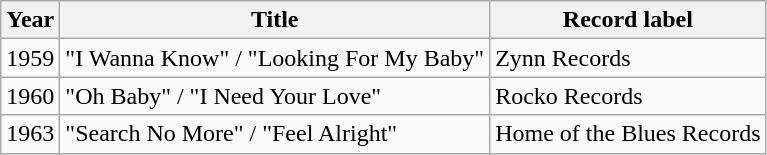<table class="wikitable sortable">
<tr>
<th>Year</th>
<th>Title</th>
<th>Record label</th>
</tr>
<tr>
<td>1959</td>
<td>"I Wanna Know" / "Looking For My Baby"</td>
<td style="text-align:left;">Zynn Records</td>
</tr>
<tr>
<td>1960</td>
<td>"Oh Baby" / "I Need Your Love"</td>
<td style="text-align:left;">Rocko Records</td>
</tr>
<tr>
<td>1963</td>
<td>"Search No More" / "Feel Alright"</td>
<td style="text-align:left;">Home of the Blues Records</td>
</tr>
</table>
